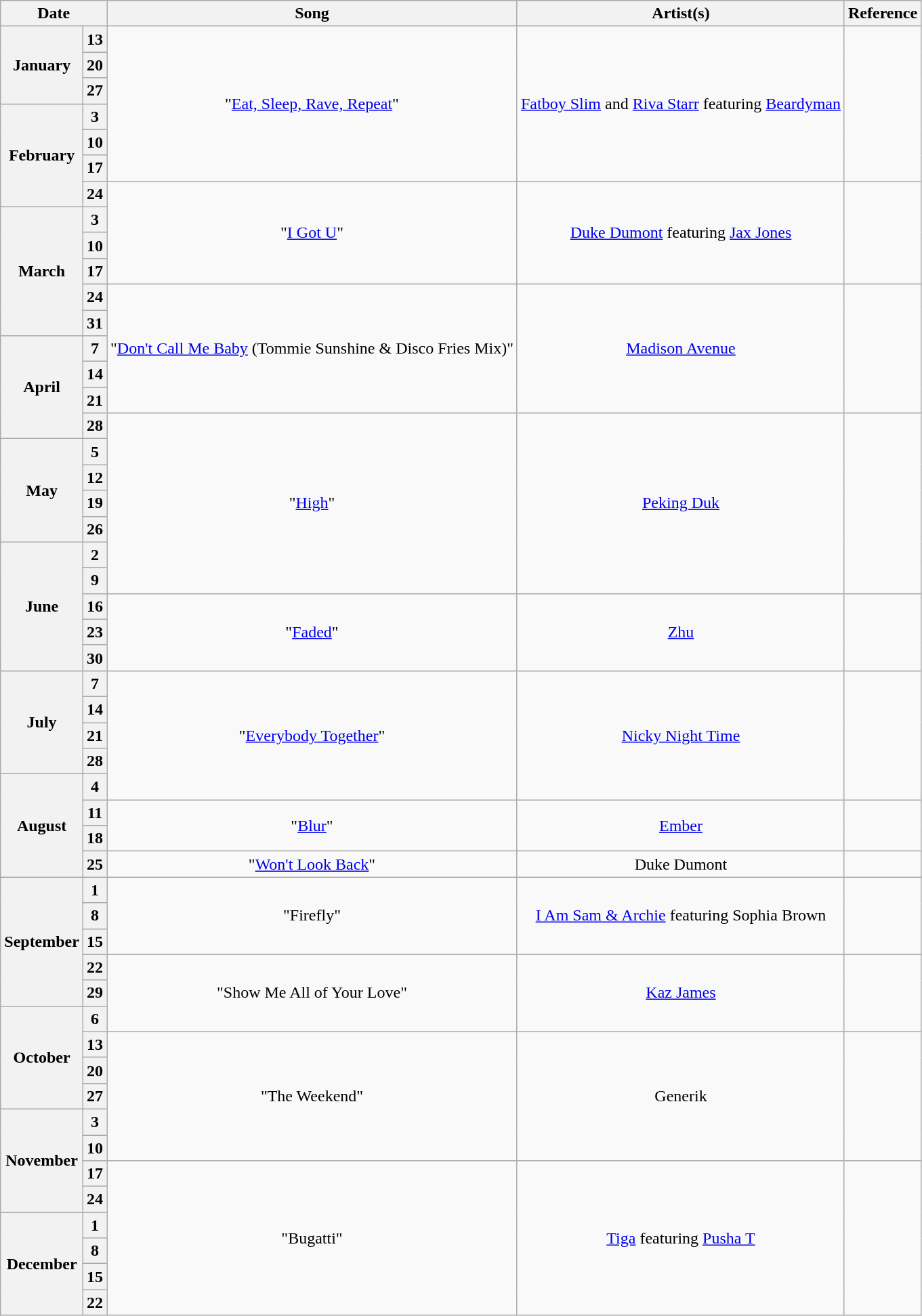<table class="wikitable">
<tr>
<th colspan="2">Date</th>
<th>Song</th>
<th>Artist(s)</th>
<th>Reference</th>
</tr>
<tr>
<th rowspan="3">January</th>
<th>13</th>
<td rowspan="6" align="center">"<a href='#'>Eat, Sleep, Rave, Repeat</a>"</td>
<td rowspan="6" align="center"><a href='#'>Fatboy Slim</a> and <a href='#'>Riva Starr</a> featuring <a href='#'>Beardyman</a></td>
<td rowspan="6" align="center"></td>
</tr>
<tr>
<th>20</th>
</tr>
<tr>
<th>27</th>
</tr>
<tr>
<th rowspan="4">February</th>
<th>3</th>
</tr>
<tr>
<th>10</th>
</tr>
<tr>
<th>17</th>
</tr>
<tr>
<th>24</th>
<td rowspan="4" align="center">"<a href='#'>I Got U</a>"</td>
<td rowspan="4" align="center"><a href='#'>Duke Dumont</a> featuring <a href='#'>Jax Jones</a></td>
<td rowspan="4" align="center"></td>
</tr>
<tr>
<th rowspan="5">March</th>
<th>3</th>
</tr>
<tr>
<th>10</th>
</tr>
<tr>
<th>17</th>
</tr>
<tr>
<th>24</th>
<td rowspan="5" align="center">"<a href='#'>Don't Call Me Baby</a> (Tommie Sunshine & Disco Fries Mix)"</td>
<td rowspan="5" align="center"><a href='#'>Madison Avenue</a></td>
<td rowspan="5" align="center"></td>
</tr>
<tr>
<th>31</th>
</tr>
<tr>
<th rowspan="4">April</th>
<th>7</th>
</tr>
<tr>
<th>14</th>
</tr>
<tr>
<th>21</th>
</tr>
<tr>
<th>28</th>
<td rowspan="7" align="center">"<a href='#'>High</a>"</td>
<td rowspan="7" align="center"><a href='#'>Peking Duk</a></td>
<td rowspan="7" align="center"></td>
</tr>
<tr>
<th rowspan="4">May</th>
<th>5</th>
</tr>
<tr>
<th>12</th>
</tr>
<tr>
<th>19</th>
</tr>
<tr>
<th>26</th>
</tr>
<tr>
<th rowspan="5">June</th>
<th>2</th>
</tr>
<tr>
<th>9</th>
</tr>
<tr>
<th>16</th>
<td rowspan="3" align="center">"<a href='#'>Faded</a>"</td>
<td rowspan="3" align="center"><a href='#'>Zhu</a></td>
<td rowspan="3" align="center"></td>
</tr>
<tr>
<th>23</th>
</tr>
<tr>
<th>30</th>
</tr>
<tr>
<th rowspan="4">July</th>
<th>7</th>
<td rowspan="5" align="center">"<a href='#'>Everybody Together</a>"</td>
<td rowspan="5" align="center"><a href='#'>Nicky Night Time</a></td>
<td rowspan="5" align="center"></td>
</tr>
<tr>
<th>14</th>
</tr>
<tr>
<th>21</th>
</tr>
<tr>
<th>28</th>
</tr>
<tr>
<th rowspan="4">August</th>
<th>4</th>
</tr>
<tr>
<th>11</th>
<td rowspan="2" align="center">"<a href='#'>Blur</a>"</td>
<td rowspan="2" align="center"><a href='#'>Ember</a></td>
<td rowspan="2" align="center"></td>
</tr>
<tr>
<th>18</th>
</tr>
<tr>
<th>25</th>
<td align="center">"<a href='#'>Won't Look Back</a>"</td>
<td align="center">Duke Dumont</td>
<td align="center"></td>
</tr>
<tr>
<th rowspan="5">September</th>
<th>1</th>
<td rowspan="3" align="center">"Firefly"</td>
<td rowspan="3" align="center"><a href='#'>I Am Sam & Archie</a> featuring Sophia Brown</td>
<td rowspan="3" align="center"></td>
</tr>
<tr>
<th>8</th>
</tr>
<tr>
<th>15</th>
</tr>
<tr>
<th>22</th>
<td rowspan="3" align="center">"Show Me All of Your Love"</td>
<td rowspan="3" align="center"><a href='#'>Kaz James</a></td>
<td rowspan="3" align="center"></td>
</tr>
<tr>
<th>29</th>
</tr>
<tr>
<th rowspan="4">October</th>
<th>6</th>
</tr>
<tr>
<th>13</th>
<td rowspan="5" align="center">"The Weekend"</td>
<td rowspan="5" align="center">Generik</td>
<td rowspan="5" align="center"></td>
</tr>
<tr>
<th>20</th>
</tr>
<tr>
<th>27</th>
</tr>
<tr>
<th rowspan="4">November</th>
<th>3</th>
</tr>
<tr>
<th>10</th>
</tr>
<tr>
<th>17</th>
<td rowspan="6" align="center">"Bugatti"</td>
<td rowspan="6" align="center"><a href='#'>Tiga</a> featuring <a href='#'>Pusha T</a></td>
<td rowspan="6" align="center"></td>
</tr>
<tr>
<th>24</th>
</tr>
<tr>
<th rowspan="5">December</th>
<th>1</th>
</tr>
<tr>
<th>8</th>
</tr>
<tr>
<th>15</th>
</tr>
<tr>
<th>22</th>
</tr>
</table>
